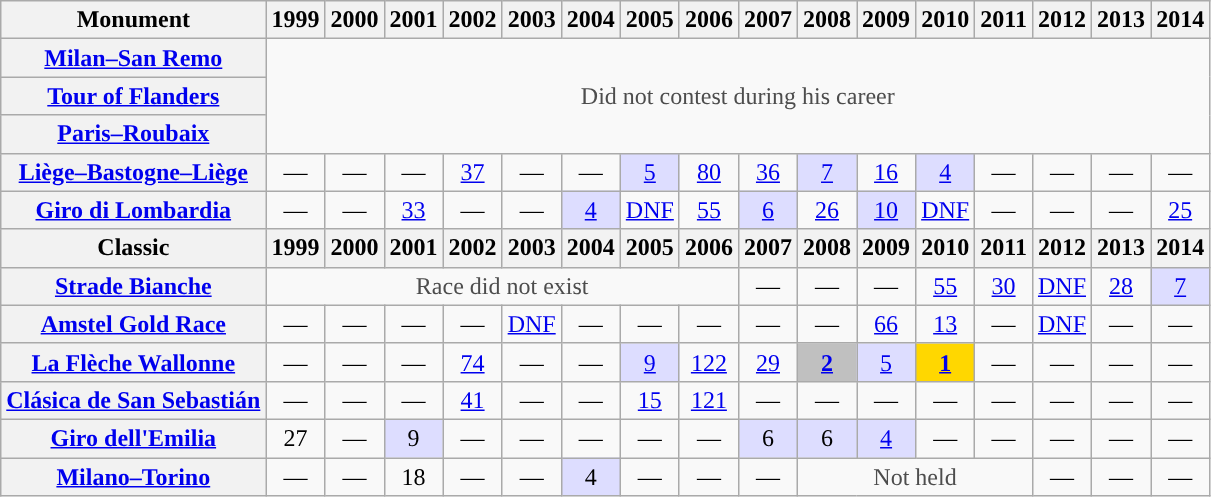<table class="wikitable plainrowheaders">
<tr>
<th>Monument</th>
<th scope="col">1999</th>
<th scope="col">2000</th>
<th scope="col">2001</th>
<th scope="col">2002</th>
<th scope="col">2003</th>
<th scope="col">2004</th>
<th scope="col">2005</th>
<th scope="col">2006</th>
<th scope="col">2007</th>
<th scope="col">2008</th>
<th scope="col">2009</th>
<th scope="col">2010</th>
<th scope="col">2011</th>
<th scope="col">2012</th>
<th scope="col">2013</th>
<th scope="col">2014</th>
</tr>
<tr style="text-align:center;">
<th scope="row"><a href='#'>Milan–San Remo</a></th>
<td style="color:#4d4d4d;" colspan=16 rowspan=3>Did not contest during his career</td>
</tr>
<tr style="text-align:center;">
<th scope="row"><a href='#'>Tour of Flanders</a></th>
</tr>
<tr style="text-align:center;">
<th scope="row"><a href='#'>Paris–Roubaix</a></th>
</tr>
<tr style="text-align:center;">
<th scope="row"><a href='#'>Liège–Bastogne–Liège</a></th>
<td>—</td>
<td>—</td>
<td>—</td>
<td><a href='#'>37</a></td>
<td>—</td>
<td>—</td>
<td style="background:#ddf;"><a href='#'>5</a></td>
<td><a href='#'>80</a></td>
<td><a href='#'>36</a></td>
<td style="background:#ddf;"><a href='#'>7</a></td>
<td><a href='#'>16</a></td>
<td style="background:#ddf;"><a href='#'>4</a></td>
<td>—</td>
<td>—</td>
<td>—</td>
<td>—</td>
</tr>
<tr style="text-align:center;">
<th scope="row"><a href='#'>Giro di Lombardia</a></th>
<td>—</td>
<td>—</td>
<td><a href='#'>33</a></td>
<td>—</td>
<td>—</td>
<td style="background:#ddf;"><a href='#'>4</a></td>
<td><a href='#'>DNF</a></td>
<td><a href='#'>55</a></td>
<td style="background:#ddf;"><a href='#'>6</a></td>
<td><a href='#'>26</a></td>
<td style="background:#ddf;"><a href='#'>10</a></td>
<td><a href='#'>DNF</a></td>
<td>—</td>
<td>—</td>
<td>—</td>
<td><a href='#'>25</a></td>
</tr>
<tr>
<th>Classic</th>
<th scope="col">1999</th>
<th scope="col">2000</th>
<th scope="col">2001</th>
<th scope="col">2002</th>
<th scope="col">2003</th>
<th scope="col">2004</th>
<th scope="col">2005</th>
<th scope="col">2006</th>
<th scope="col">2007</th>
<th scope="col">2008</th>
<th scope="col">2009</th>
<th scope="col">2010</th>
<th scope="col">2011</th>
<th scope="col">2012</th>
<th scope="col">2013</th>
<th scope="col">2014</th>
</tr>
<tr style="text-align:center;">
<th scope="row"><a href='#'>Strade Bianche</a></th>
<td style="color:#4d4d4d;" colspan=8>Race did not exist</td>
<td>—</td>
<td>—</td>
<td>—</td>
<td><a href='#'>55</a></td>
<td><a href='#'>30</a></td>
<td><a href='#'>DNF</a></td>
<td><a href='#'>28</a></td>
<td style="background:#ddf;"><a href='#'>7</a></td>
</tr>
<tr style="text-align:center;">
<th scope="row"><a href='#'>Amstel Gold Race</a></th>
<td>—</td>
<td>—</td>
<td>—</td>
<td>—</td>
<td><a href='#'>DNF</a></td>
<td>—</td>
<td>—</td>
<td>—</td>
<td>—</td>
<td>—</td>
<td><a href='#'>66</a></td>
<td><a href='#'>13</a></td>
<td>—</td>
<td><a href='#'>DNF</a></td>
<td>—</td>
<td>—</td>
</tr>
<tr style="text-align:center;">
<th scope="row"><a href='#'>La Flèche Wallonne</a></th>
<td>—</td>
<td>—</td>
<td>—</td>
<td><a href='#'>74</a></td>
<td>—</td>
<td>—</td>
<td style="background:#ddf;"><a href='#'>9</a></td>
<td><a href='#'>122</a></td>
<td><a href='#'>29</a></td>
<td style="background:silver;"><a href='#'><strong>2</strong></a></td>
<td style="background:#ddf;"><a href='#'>5</a></td>
<td style="background:gold;"><a href='#'><strong>1</strong></a></td>
<td>—</td>
<td>—</td>
<td>—</td>
<td>—</td>
</tr>
<tr style="text-align:center;">
<th scope="row"><a href='#'>Clásica de San Sebastián</a></th>
<td>—</td>
<td>—</td>
<td>—</td>
<td><a href='#'>41</a></td>
<td>—</td>
<td>—</td>
<td><a href='#'>15</a></td>
<td><a href='#'>121</a></td>
<td>—</td>
<td>—</td>
<td>—</td>
<td>—</td>
<td>—</td>
<td>—</td>
<td>—</td>
<td>—</td>
</tr>
<tr style="text-align:center;">
<th scope="row"><a href='#'>Giro dell'Emilia</a></th>
<td>27</td>
<td>—</td>
<td style="background:#ddf;">9</td>
<td>—</td>
<td>—</td>
<td>—</td>
<td>—</td>
<td>—</td>
<td style="background:#ddf;">6</td>
<td style="background:#ddf;">6</td>
<td style="background:#ddf;"><a href='#'>4</a></td>
<td>—</td>
<td>—</td>
<td>—</td>
<td>—</td>
<td>—</td>
</tr>
<tr style="text-align:center;">
<th scope="row"><a href='#'>Milano–Torino</a></th>
<td>—</td>
<td>—</td>
<td>18</td>
<td>—</td>
<td>—</td>
<td style="background:#ddf;">4</td>
<td>—</td>
<td>—</td>
<td>—</td>
<td style="color:#4d4d4d;" colspan=4>Not held</td>
<td>—</td>
<td>—</td>
<td>—</td>
</tr>
</table>
